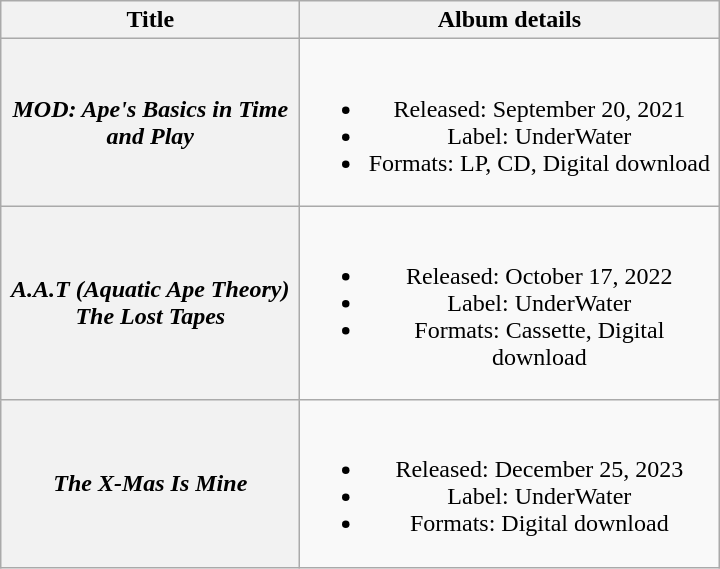<table class="wikitable plainrowheaders" style="text-align:center;">
<tr>
<th scope="col" style="width:12em;">Title</th>
<th scope="col" style="width:17em;">Album details</th>
</tr>
<tr>
<th scope="row"><em>MOD: Ape's Basics in Time and Play</em></th>
<td><br><ul><li>Released: September 20, 2021</li><li>Label: UnderWater</li><li>Formats: LP, CD, Digital download</li></ul></td>
</tr>
<tr>
<th scope="row"><em>A.A.T (Aquatic Ape Theory) The Lost Tapes</em></th>
<td><br><ul><li>Released: October 17, 2022</li><li>Label: UnderWater</li><li>Formats: Cassette, Digital download</li></ul></td>
</tr>
<tr>
<th><em>The X-Mas Is Mine</em></th>
<td><br><ul><li>Released: December 25, 2023</li><li>Label: UnderWater</li><li>Formats: Digital download</li></ul></td>
</tr>
</table>
